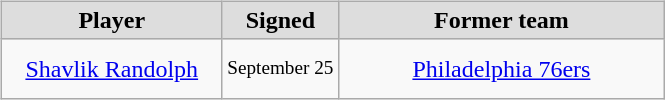<table cellspacing="0">
<tr>
<td valign="top"><br><table class="wikitable" style="text-align: center">
<tr align="center" bgcolor="#dddddd">
<td style="width:140px"><strong>Player</strong></td>
<td style="width:70px"><strong>Signed</strong></td>
<td style="width:210px"><strong>Former team</strong></td>
</tr>
<tr style="height:40px">
<td><a href='#'>Shavlik Randolph</a></td>
<td style="font-size: 80%">September 25</td>
<td><a href='#'>Philadelphia 76ers</a></td>
</tr>
</table>
</td>
</tr>
</table>
